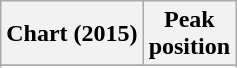<table class="wikitable sortable plainrowheaders" style="text-align:center">
<tr>
<th scope="col">Chart (2015)</th>
<th scope="col">Peak<br> position</th>
</tr>
<tr>
</tr>
<tr>
</tr>
<tr>
</tr>
</table>
